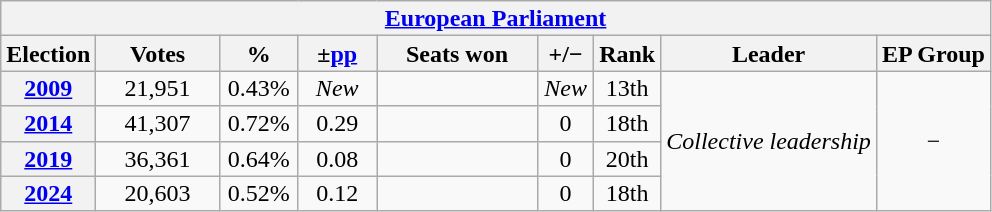<table class="wikitable" style="text-align:center;font-size:100%;line-height:16px;">
<tr>
<th colspan="9"><a href='#'>European Parliament</a></th>
</tr>
<tr>
<th>Election</th>
<th width="75">Votes</th>
<th width="45">%</th>
<th width="45">±<a href='#'>pp</a></th>
<th width="100">Seats won</th>
<th width="30">+/−</th>
<th width="30">Rank</th>
<th>Leader</th>
<th>EP Group</th>
</tr>
<tr>
<th><a href='#'>2009</a></th>
<td>21,951</td>
<td>0.43%</td>
<td><em>New</em></td>
<td></td>
<td><em>New</em></td>
<td>13th</td>
<td rowspan="5"><em>Collective leadership</em></td>
<td rowspan="5">−</td>
</tr>
<tr>
<th><a href='#'>2014</a></th>
<td>41,307</td>
<td>0.72%</td>
<td>0.29</td>
<td></td>
<td>0</td>
<td>18th</td>
</tr>
<tr>
<th><a href='#'>2019</a></th>
<td>36,361</td>
<td>0.64%</td>
<td>0.08</td>
<td></td>
<td>0</td>
<td>20th</td>
</tr>
<tr>
<th><a href='#'>2024</a></th>
<td>20,603</td>
<td>0.52%</td>
<td>0.12</td>
<td></td>
<td>0</td>
<td>18th</td>
</tr>
</table>
